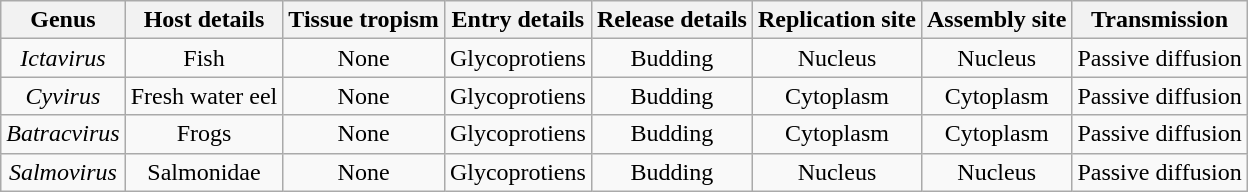<table class="wikitable sortable" style="text-align:center">
<tr>
<th>Genus</th>
<th>Host details</th>
<th>Tissue tropism</th>
<th>Entry details</th>
<th>Release details</th>
<th>Replication site</th>
<th>Assembly site</th>
<th>Transmission</th>
</tr>
<tr>
<td><em>Ictavirus</em></td>
<td>Fish</td>
<td>None</td>
<td>Glycoprotiens</td>
<td>Budding</td>
<td>Nucleus</td>
<td>Nucleus</td>
<td>Passive diffusion</td>
</tr>
<tr>
<td><em>Cyvirus</em></td>
<td>Fresh water eel</td>
<td>None</td>
<td>Glycoprotiens</td>
<td>Budding</td>
<td>Cytoplasm</td>
<td>Cytoplasm</td>
<td>Passive diffusion</td>
</tr>
<tr>
<td><em>Batracvirus</em></td>
<td>Frogs</td>
<td>None</td>
<td>Glycoprotiens</td>
<td>Budding</td>
<td>Cytoplasm</td>
<td>Cytoplasm</td>
<td>Passive diffusion</td>
</tr>
<tr>
<td><em>Salmovirus</em></td>
<td>Salmonidae</td>
<td>None</td>
<td>Glycoprotiens</td>
<td>Budding</td>
<td>Nucleus</td>
<td>Nucleus</td>
<td>Passive diffusion</td>
</tr>
</table>
